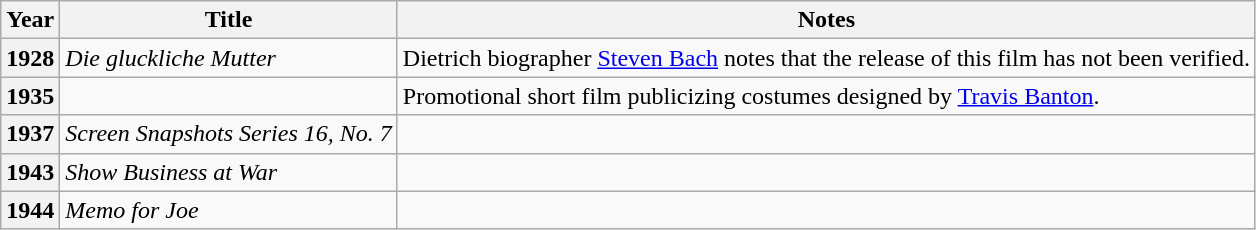<table class="wikitable plainrowheaders sortable">
<tr>
<th scope="col">Year</th>
<th scope="col">Title</th>
<th scope="col" class="unsortable">Notes</th>
</tr>
<tr>
<th scope="row">1928</th>
<td><em>Die gluckliche Mutter</em></td>
<td>Dietrich biographer <a href='#'>Steven Bach</a> notes that the release of this film has not been verified.</td>
</tr>
<tr>
<th scope="row">1935</th>
<td><em></em></td>
<td>Promotional short film publicizing costumes designed by <a href='#'>Travis Banton</a>.</td>
</tr>
<tr>
<th scope="row">1937</th>
<td><em>Screen Snapshots Series 16, No. 7</em></td>
<td></td>
</tr>
<tr>
<th scope="row">1943</th>
<td><em>Show Business at War</em></td>
<td></td>
</tr>
<tr>
<th scope="row">1944</th>
<td><em>Memo for Joe</em></td>
<td></td>
</tr>
</table>
